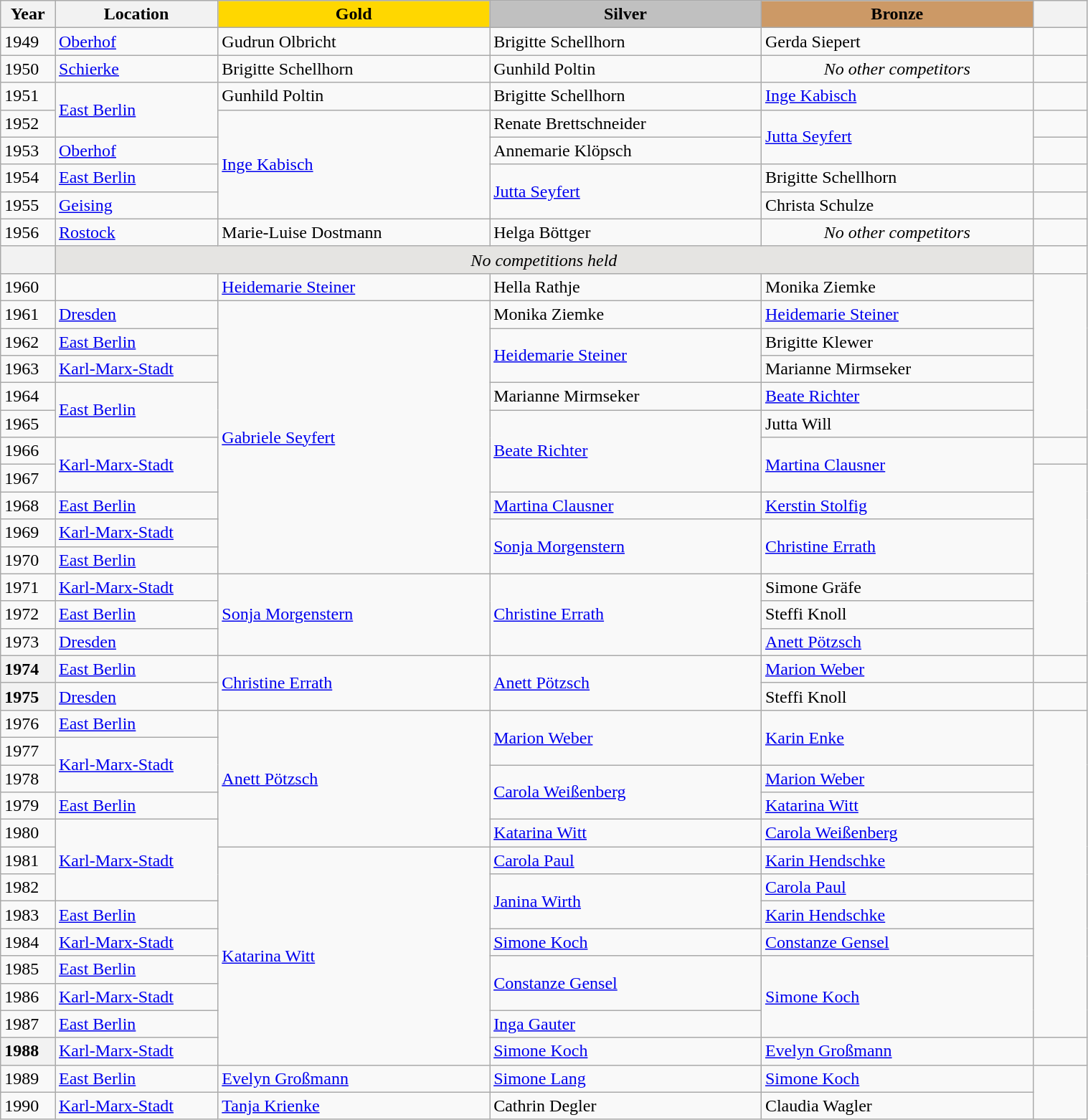<table class="wikitable unsortable" style="text-align:left; width:80%">
<tr>
<th scope="col" style="text-align:center; width:5%">Year</th>
<th scope="col" style="text-align:center; width:15%">Location</th>
<th scope="col" style="text-align:center; width:25%; background:gold">Gold</th>
<th scope="col" style="text-align:center; width:25%; background:silver">Silver</th>
<th scope="col" style="text-align:center; width:25%; background:#c96">Bronze</th>
<th scope="col" style="text-align:center; width:5%"></th>
</tr>
<tr>
<td>1949</td>
<td><a href='#'>Oberhof</a></td>
<td>Gudrun Olbricht</td>
<td>Brigitte Schellhorn</td>
<td>Gerda Siepert</td>
<td></td>
</tr>
<tr>
<td>1950</td>
<td><a href='#'>Schierke</a></td>
<td>Brigitte Schellhorn</td>
<td>Gunhild Poltin</td>
<td align="center"><em>No other competitors</em></td>
<td></td>
</tr>
<tr>
<td>1951</td>
<td rowspan="2"><a href='#'>East Berlin</a></td>
<td>Gunhild Poltin</td>
<td>Brigitte Schellhorn</td>
<td><a href='#'>Inge Kabisch</a></td>
<td></td>
</tr>
<tr>
<td>1952</td>
<td rowspan="4"><a href='#'>Inge Kabisch</a></td>
<td>Renate Brettschneider</td>
<td rowspan="2"><a href='#'>Jutta Seyfert</a></td>
<td></td>
</tr>
<tr>
<td>1953</td>
<td><a href='#'>Oberhof</a></td>
<td>Annemarie Klöpsch</td>
<td></td>
</tr>
<tr>
<td>1954</td>
<td><a href='#'>East Berlin</a></td>
<td rowspan="2"><a href='#'>Jutta Seyfert</a></td>
<td>Brigitte Schellhorn</td>
<td></td>
</tr>
<tr>
<td>1955</td>
<td><a href='#'>Geising</a></td>
<td>Christa Schulze</td>
<td></td>
</tr>
<tr>
<td>1956</td>
<td><a href='#'>Rostock</a></td>
<td>Marie-Luise Dostmann</td>
<td>Helga Böttger</td>
<td align="center"><em>No other competitors</em></td>
<td></td>
</tr>
<tr>
<th scope="row" style="text-align:left"></th>
<td colspan="4" align="center" bgcolor="e5e4e2"><em>No competitions held</em></td>
<td></td>
</tr>
<tr>
<td>1960</td>
<td></td>
<td><a href='#'>Heidemarie Steiner</a></td>
<td>Hella Rathje</td>
<td>Monika Ziemke</td>
<td rowspan="6"></td>
</tr>
<tr>
<td>1961</td>
<td><a href='#'>Dresden</a></td>
<td rowspan="10"><a href='#'>Gabriele Seyfert</a> </td>
<td>Monika Ziemke</td>
<td><a href='#'>Heidemarie Steiner</a></td>
</tr>
<tr>
<td>1962</td>
<td><a href='#'>East Berlin</a></td>
<td rowspan="2"><a href='#'>Heidemarie Steiner</a></td>
<td>Brigitte Klewer</td>
</tr>
<tr>
<td>1963</td>
<td><a href='#'>Karl-Marx-Stadt</a></td>
<td>Marianne Mirmseker</td>
</tr>
<tr>
<td>1964</td>
<td rowspan="2"><a href='#'>East Berlin</a></td>
<td>Marianne Mirmseker</td>
<td><a href='#'>Beate Richter</a></td>
</tr>
<tr>
<td>1965</td>
<td rowspan="3"><a href='#'>Beate Richter</a></td>
<td>Jutta Will</td>
</tr>
<tr>
<td>1966</td>
<td rowspan="2"><a href='#'>Karl-Marx-Stadt</a></td>
<td rowspan="2"><a href='#'>Martina Clausner</a></td>
<td></td>
</tr>
<tr>
<td>1967</td>
<td rowspan="7"></td>
</tr>
<tr>
<td>1968</td>
<td><a href='#'>East Berlin</a></td>
<td><a href='#'>Martina Clausner</a></td>
<td><a href='#'>Kerstin Stolfig</a></td>
</tr>
<tr>
<td>1969</td>
<td><a href='#'>Karl-Marx-Stadt</a></td>
<td rowspan="2"><a href='#'>Sonja Morgenstern</a></td>
<td rowspan="2"><a href='#'>Christine Errath</a></td>
</tr>
<tr>
<td>1970</td>
<td><a href='#'>East Berlin</a></td>
</tr>
<tr>
<td>1971</td>
<td><a href='#'>Karl-Marx-Stadt</a></td>
<td rowspan="3"><a href='#'>Sonja Morgenstern</a></td>
<td rowspan="3"><a href='#'>Christine Errath</a></td>
<td>Simone Gräfe</td>
</tr>
<tr>
<td>1972</td>
<td><a href='#'>East Berlin</a></td>
<td>Steffi Knoll</td>
</tr>
<tr>
<td>1973</td>
<td><a href='#'>Dresden</a></td>
<td><a href='#'>Anett Pötzsch</a></td>
</tr>
<tr>
<th scope="row" style="text-align:left">1974</th>
<td><a href='#'>East Berlin</a></td>
<td rowspan="2"><a href='#'>Christine Errath</a></td>
<td rowspan="2"><a href='#'>Anett Pötzsch</a></td>
<td><a href='#'>Marion Weber</a></td>
<td></td>
</tr>
<tr>
<th scope="row" style="text-align:left">1975</th>
<td><a href='#'>Dresden</a></td>
<td>Steffi Knoll</td>
<td></td>
</tr>
<tr>
<td>1976</td>
<td><a href='#'>East Berlin</a></td>
<td rowspan="5"><a href='#'>Anett Pötzsch</a></td>
<td rowspan="2"><a href='#'>Marion Weber</a></td>
<td rowspan="2"><a href='#'>Karin Enke</a></td>
<td rowspan="12"></td>
</tr>
<tr>
<td>1977</td>
<td rowspan="2"><a href='#'>Karl-Marx-Stadt</a></td>
</tr>
<tr>
<td>1978</td>
<td rowspan="2"><a href='#'>Carola Weißenberg</a></td>
<td><a href='#'>Marion Weber</a></td>
</tr>
<tr>
<td>1979</td>
<td><a href='#'>East Berlin</a></td>
<td><a href='#'>Katarina Witt</a></td>
</tr>
<tr>
<td>1980</td>
<td rowspan="3"><a href='#'>Karl-Marx-Stadt</a></td>
<td><a href='#'>Katarina Witt</a></td>
<td><a href='#'>Carola Weißenberg</a></td>
</tr>
<tr>
<td>1981</td>
<td rowspan="8"><a href='#'>Katarina Witt</a></td>
<td><a href='#'>Carola Paul</a></td>
<td><a href='#'>Karin Hendschke</a></td>
</tr>
<tr>
<td>1982</td>
<td rowspan="2"><a href='#'>Janina Wirth</a></td>
<td><a href='#'>Carola Paul</a></td>
</tr>
<tr>
<td>1983</td>
<td><a href='#'>East Berlin</a></td>
<td><a href='#'>Karin Hendschke</a></td>
</tr>
<tr>
<td>1984</td>
<td><a href='#'>Karl-Marx-Stadt</a></td>
<td><a href='#'>Simone Koch</a></td>
<td><a href='#'>Constanze Gensel</a></td>
</tr>
<tr>
<td>1985</td>
<td><a href='#'>East Berlin</a></td>
<td rowspan="2"><a href='#'>Constanze Gensel</a></td>
<td rowspan="3"><a href='#'>Simone Koch</a></td>
</tr>
<tr>
<td>1986</td>
<td><a href='#'>Karl-Marx-Stadt</a></td>
</tr>
<tr>
<td>1987</td>
<td><a href='#'>East Berlin</a></td>
<td><a href='#'>Inga Gauter</a></td>
</tr>
<tr>
<th scope="row" style="text-align:left">1988</th>
<td><a href='#'>Karl-Marx-Stadt</a></td>
<td><a href='#'>Simone Koch</a></td>
<td><a href='#'>Evelyn Großmann</a></td>
<td></td>
</tr>
<tr>
<td>1989</td>
<td><a href='#'>East Berlin</a></td>
<td><a href='#'>Evelyn Großmann</a></td>
<td><a href='#'>Simone Lang</a></td>
<td><a href='#'>Simone Koch</a></td>
<td rowspan="2"></td>
</tr>
<tr>
<td>1990</td>
<td><a href='#'>Karl-Marx-Stadt</a></td>
<td><a href='#'>Tanja Krienke</a></td>
<td>Cathrin Degler</td>
<td>Claudia Wagler</td>
</tr>
</table>
